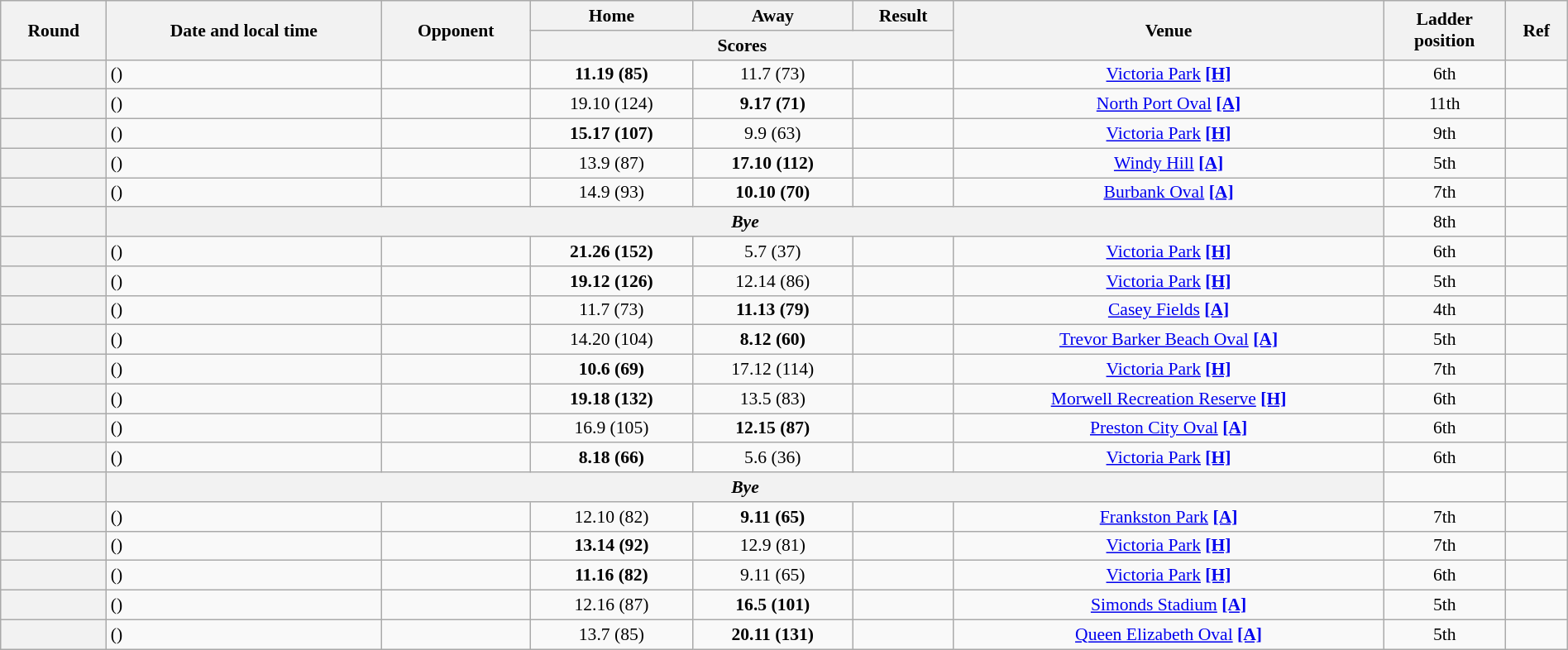<table class="wikitable plainrowheaders" style="font-size:90%; width:100%; text-align:center;">
<tr>
<th scope="col" rowspan="2">Round</th>
<th scope="col" rowspan="2">Date and local time</th>
<th scope="col" rowspan="2">Opponent</th>
<th scope="col">Home</th>
<th scope="col">Away</th>
<th scope="col">Result</th>
<th scope="col" rowspan="2">Venue</th>
<th scope="col" rowspan="2">Ladder<br>position</th>
<th scope="col" class="unsortable" rowspan=2>Ref</th>
</tr>
<tr>
<th scope="col" colspan="3">Scores</th>
</tr>
<tr>
<th scope="row"></th>
<td align=left> ()</td>
<td align=left></td>
<td><strong>11.19 (85)</strong></td>
<td>11.7 (73)</td>
<td></td>
<td><a href='#'>Victoria Park</a> <a href='#'><strong>[H]</strong></a></td>
<td>6th</td>
<td></td>
</tr>
<tr>
<th scope="row"></th>
<td align=left> ()</td>
<td align=left></td>
<td>19.10 (124)</td>
<td><strong>9.17 (71)</strong></td>
<td></td>
<td><a href='#'>North Port Oval</a> <a href='#'><strong>[A]</strong></a></td>
<td>11th</td>
<td></td>
</tr>
<tr>
<th scope="row"></th>
<td align=left> ()</td>
<td align=left></td>
<td><strong>15.17 (107)</strong></td>
<td>9.9 (63)</td>
<td></td>
<td><a href='#'>Victoria Park</a> <a href='#'><strong>[H]</strong></a></td>
<td>9th</td>
<td></td>
</tr>
<tr>
<th scope="row"></th>
<td align=left> ()</td>
<td align=left></td>
<td>13.9 (87)</td>
<td><strong>17.10 (112)</strong></td>
<td></td>
<td><a href='#'>Windy Hill</a> <a href='#'><strong>[A]</strong></a></td>
<td>5th</td>
<td></td>
</tr>
<tr>
<th scope="row"></th>
<td align=left> ()</td>
<td align=left></td>
<td>14.9 (93)</td>
<td><strong>10.10 (70)</strong></td>
<td></td>
<td><a href='#'>Burbank Oval</a> <a href='#'><strong>[A]</strong></a></td>
<td>7th</td>
<td></td>
</tr>
<tr>
<th scope="row"></th>
<th colspan=6><span><em>Bye</em></span></th>
<td>8th</td>
<td></td>
</tr>
<tr>
<th scope="row"></th>
<td align=left> ()</td>
<td align=left></td>
<td><strong>21.26 (152)</strong></td>
<td>5.7 (37)</td>
<td></td>
<td><a href='#'>Victoria Park</a> <a href='#'><strong>[H]</strong></a></td>
<td>6th</td>
<td></td>
</tr>
<tr>
<th scope="row"></th>
<td align=left> ()</td>
<td align=left></td>
<td><strong>19.12 (126)</strong></td>
<td>12.14 (86)</td>
<td></td>
<td><a href='#'>Victoria Park</a> <a href='#'><strong>[H]</strong></a></td>
<td>5th</td>
<td></td>
</tr>
<tr>
<th scope="row"></th>
<td align=left> ()</td>
<td align=left></td>
<td>11.7 (73)</td>
<td><strong>11.13 (79)</strong></td>
<td></td>
<td><a href='#'>Casey Fields</a> <a href='#'><strong>[A]</strong></a></td>
<td>4th</td>
<td></td>
</tr>
<tr>
<th scope="row"></th>
<td align=left> ()</td>
<td align=left></td>
<td>14.20 (104)</td>
<td><strong>8.12 (60)</strong></td>
<td></td>
<td><a href='#'>Trevor Barker Beach Oval</a> <a href='#'><strong>[A]</strong></a></td>
<td>5th</td>
<td></td>
</tr>
<tr>
<th scope="row"></th>
<td align=left> ()</td>
<td align=left></td>
<td><strong>10.6 (69)</strong></td>
<td>17.12 (114)</td>
<td></td>
<td><a href='#'>Victoria Park</a> <a href='#'><strong>[H]</strong></a></td>
<td>7th</td>
<td></td>
</tr>
<tr>
<th scope="row"></th>
<td align=left> ()</td>
<td align=left></td>
<td><strong>19.18 (132)</strong></td>
<td>13.5 (83)</td>
<td></td>
<td><a href='#'>Morwell Recreation Reserve</a> <a href='#'><strong>[H]</strong></a></td>
<td>6th</td>
<td></td>
</tr>
<tr>
<th scope="row"></th>
<td align=left> ()</td>
<td align=left></td>
<td>16.9 (105)</td>
<td><strong>12.15 (87)</strong></td>
<td></td>
<td><a href='#'>Preston City Oval</a> <a href='#'><strong>[A]</strong></a></td>
<td>6th</td>
<td></td>
</tr>
<tr>
<th scope="row"></th>
<td align=left> ()</td>
<td align=left></td>
<td><strong>8.18 (66)</strong></td>
<td>5.6 (36)</td>
<td></td>
<td><a href='#'>Victoria Park</a> <a href='#'><strong>[H]</strong></a></td>
<td>6th</td>
<td></td>
</tr>
<tr>
<th scope="row"></th>
<th colspan=6><span><em>Bye</em></span></th>
<td></td>
<td></td>
</tr>
<tr>
<th scope="row"></th>
<td align=left> ()</td>
<td align=left></td>
<td>12.10 (82)</td>
<td><strong>9.11 (65)</strong></td>
<td></td>
<td><a href='#'>Frankston Park</a> <a href='#'><strong>[A]</strong></a></td>
<td>7th</td>
<td></td>
</tr>
<tr>
<th scope="row"></th>
<td align=left> ()</td>
<td align=left></td>
<td><strong>13.14 (92)</strong></td>
<td>12.9 (81)</td>
<td></td>
<td><a href='#'>Victoria Park</a> <a href='#'><strong>[H]</strong></a></td>
<td>7th</td>
<td></td>
</tr>
<tr>
<th scope="row"></th>
<td align=left> ()</td>
<td align=left></td>
<td><strong>11.16 (82)</strong></td>
<td>9.11 (65)</td>
<td></td>
<td><a href='#'>Victoria Park</a> <a href='#'><strong>[H]</strong></a></td>
<td>6th</td>
<td></td>
</tr>
<tr>
<th scope="row"></th>
<td align=left> ()</td>
<td align=left></td>
<td>12.16 (87)</td>
<td><strong>16.5 (101)</strong></td>
<td></td>
<td><a href='#'>Simonds Stadium</a> <a href='#'><strong>[A]</strong></a></td>
<td>5th</td>
<td></td>
</tr>
<tr>
<th scope="row"></th>
<td align=left> ()</td>
<td align=left></td>
<td>13.7 (85)</td>
<td><strong>20.11 (131)</strong></td>
<td></td>
<td><a href='#'>Queen Elizabeth Oval</a> <a href='#'><strong>[A]</strong></a></td>
<td>5th</td>
<td></td>
</tr>
</table>
